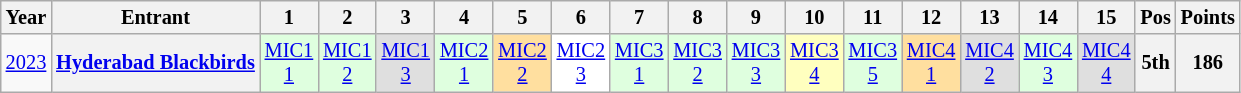<table class="wikitable" style="text-align:center; font-size:85%">
<tr>
<th>Year</th>
<th>Entrant</th>
<th>1</th>
<th>2</th>
<th>3</th>
<th>4</th>
<th>5</th>
<th>6</th>
<th>7</th>
<th>8</th>
<th>9</th>
<th>10</th>
<th>11</th>
<th>12</th>
<th>13</th>
<th>14</th>
<th>15</th>
<th>Pos</th>
<th>Points</th>
</tr>
<tr>
<td><a href='#'>2023</a></td>
<th nowrap><a href='#'>Hyderabad Blackbirds</a></th>
<td style="background:#DFFFDF;"><a href='#'>MIC1<br>1</a><br></td>
<td style="background:#DFFFDF;"><a href='#'>MIC1<br>2</a><br></td>
<td style="background:#DFDFDF;"><a href='#'>MIC1<br>3</a><br></td>
<td style="background:#DFFFDF;"><a href='#'>MIC2<br>1</a><br></td>
<td style="background:#FFDF9F;"><a href='#'>MIC2<br>2</a><br></td>
<td style="background:#FFFFFF;"><a href='#'>MIC2<br>3</a><br></td>
<td style="background:#DFFFDF;"><a href='#'>MIC3<br>1</a><br></td>
<td style="background:#DFFFDF;"><a href='#'>MIC3<br>2</a><br></td>
<td style="background:#DFFFDF;"><a href='#'>MIC3<br>3</a><br></td>
<td style="background:#FFFFBF;"><a href='#'>MIC3<br>4</a><br></td>
<td style="background:#DFFFDF;"><a href='#'>MIC3<br>5</a><br></td>
<td style="background:#FFDF9F;"><a href='#'>MIC4<br>1</a><br></td>
<td style="background:#DFDFDF;"><a href='#'>MIC4<br>2</a><br></td>
<td style="background:#DFFFDF;"><a href='#'>MIC4<br>3</a><br></td>
<td style="background:#DFDFDF;"><a href='#'>MIC4<br>4</a><br></td>
<th>5th</th>
<th>186</th>
</tr>
</table>
